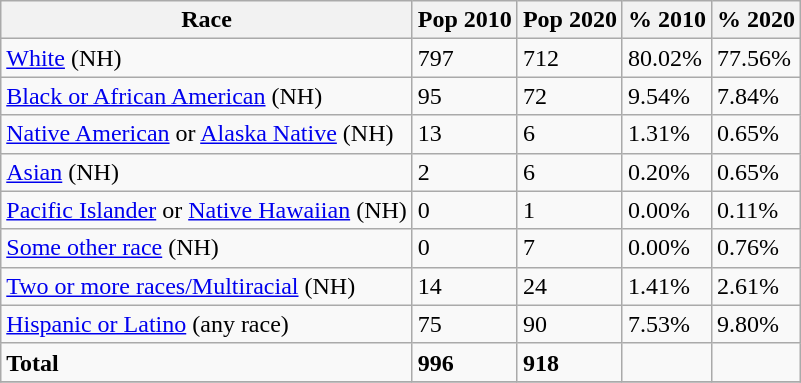<table class="wikitable">
<tr>
<th>Race</th>
<th>Pop 2010</th>
<th>Pop 2020</th>
<th>% 2010</th>
<th>% 2020</th>
</tr>
<tr>
<td><a href='#'>White</a> (NH)</td>
<td>797</td>
<td>712</td>
<td>80.02%</td>
<td>77.56%</td>
</tr>
<tr>
<td><a href='#'>Black or African American</a> (NH)</td>
<td>95</td>
<td>72</td>
<td>9.54%</td>
<td>7.84%</td>
</tr>
<tr>
<td><a href='#'>Native American</a> or <a href='#'>Alaska Native</a> (NH)</td>
<td>13</td>
<td>6</td>
<td>1.31%</td>
<td>0.65%</td>
</tr>
<tr>
<td><a href='#'>Asian</a> (NH)</td>
<td>2</td>
<td>6</td>
<td>0.20%</td>
<td>0.65%</td>
</tr>
<tr>
<td><a href='#'>Pacific Islander</a> or <a href='#'>Native Hawaiian</a> (NH)</td>
<td>0</td>
<td>1</td>
<td>0.00%</td>
<td>0.11%</td>
</tr>
<tr>
<td><a href='#'>Some other race</a> (NH)</td>
<td>0</td>
<td>7</td>
<td>0.00%</td>
<td>0.76%</td>
</tr>
<tr>
<td><a href='#'>Two or more races/Multiracial</a> (NH)</td>
<td>14</td>
<td>24</td>
<td>1.41%</td>
<td>2.61%</td>
</tr>
<tr>
<td><a href='#'>Hispanic or Latino</a> (any race)</td>
<td>75</td>
<td>90</td>
<td>7.53%</td>
<td>9.80%</td>
</tr>
<tr>
<td><strong>Total</strong></td>
<td><strong>996</strong></td>
<td><strong>918</strong></td>
<td></td>
<td></td>
</tr>
<tr>
</tr>
</table>
